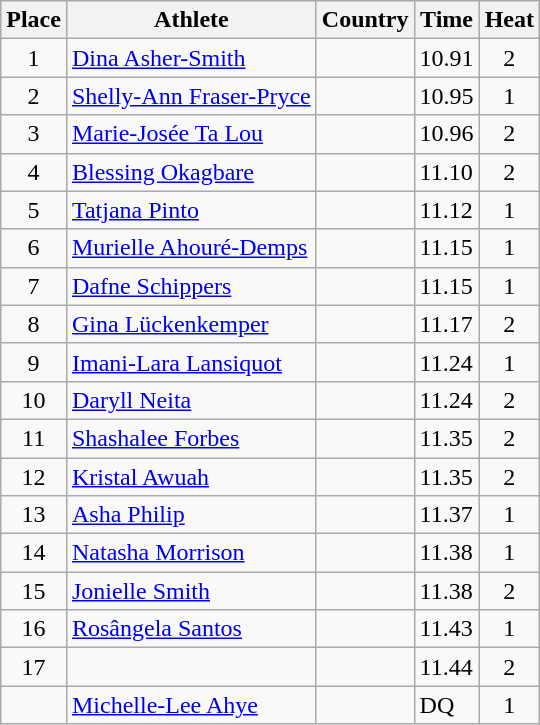<table class="wikitable">
<tr>
<th>Place</th>
<th>Athlete</th>
<th>Country</th>
<th>Time</th>
<th>Heat</th>
</tr>
<tr>
<td align=center>1</td>
<td><a href='#'>Dina Asher-Smith</a></td>
<td></td>
<td>10.91</td>
<td align=center>2</td>
</tr>
<tr>
<td align=center>2</td>
<td><a href='#'>Shelly-Ann Fraser-Pryce</a></td>
<td></td>
<td>10.95</td>
<td align=center>1</td>
</tr>
<tr>
<td align=center>3</td>
<td><a href='#'>Marie-Josée Ta Lou</a></td>
<td></td>
<td>10.96</td>
<td align=center>2</td>
</tr>
<tr>
<td align=center>4</td>
<td><a href='#'>Blessing Okagbare</a></td>
<td></td>
<td>11.10</td>
<td align=center>2</td>
</tr>
<tr>
<td align=center>5</td>
<td><a href='#'>Tatjana Pinto</a></td>
<td></td>
<td>11.12</td>
<td align=center>1</td>
</tr>
<tr>
<td align=center>6</td>
<td><a href='#'>Murielle Ahouré-Demps</a></td>
<td></td>
<td>11.15</td>
<td align=center>1</td>
</tr>
<tr>
<td align=center>7</td>
<td><a href='#'>Dafne Schippers</a></td>
<td></td>
<td>11.15</td>
<td align=center>1</td>
</tr>
<tr>
<td align=center>8</td>
<td><a href='#'>Gina Lückenkemper</a></td>
<td></td>
<td>11.17</td>
<td align=center>2</td>
</tr>
<tr>
<td align=center>9</td>
<td><a href='#'>Imani-Lara Lansiquot</a></td>
<td></td>
<td>11.24</td>
<td align=center>1</td>
</tr>
<tr>
<td align=center>10</td>
<td><a href='#'>Daryll Neita</a></td>
<td></td>
<td>11.24</td>
<td align=center>2</td>
</tr>
<tr>
<td align=center>11</td>
<td><a href='#'>Shashalee Forbes</a></td>
<td></td>
<td>11.35</td>
<td align=center>2</td>
</tr>
<tr>
<td align=center>12</td>
<td><a href='#'>Kristal Awuah</a></td>
<td></td>
<td>11.35</td>
<td align=center>2</td>
</tr>
<tr>
<td align=center>13</td>
<td><a href='#'>Asha Philip</a></td>
<td></td>
<td>11.37</td>
<td align=center>1</td>
</tr>
<tr>
<td align=center>14</td>
<td><a href='#'>Natasha Morrison</a></td>
<td></td>
<td>11.38</td>
<td align=center>1</td>
</tr>
<tr>
<td align=center>15</td>
<td><a href='#'>Jonielle Smith</a></td>
<td></td>
<td>11.38</td>
<td align=center>2</td>
</tr>
<tr>
<td align=center>16</td>
<td><a href='#'>Rosângela Santos</a></td>
<td></td>
<td>11.43</td>
<td align=center>1</td>
</tr>
<tr>
<td align=center>17</td>
<td></td>
<td></td>
<td>11.44</td>
<td align=center>2</td>
</tr>
<tr>
<td align=center></td>
<td><a href='#'>Michelle-Lee Ahye</a></td>
<td></td>
<td>DQ</td>
<td align=center>1</td>
</tr>
</table>
